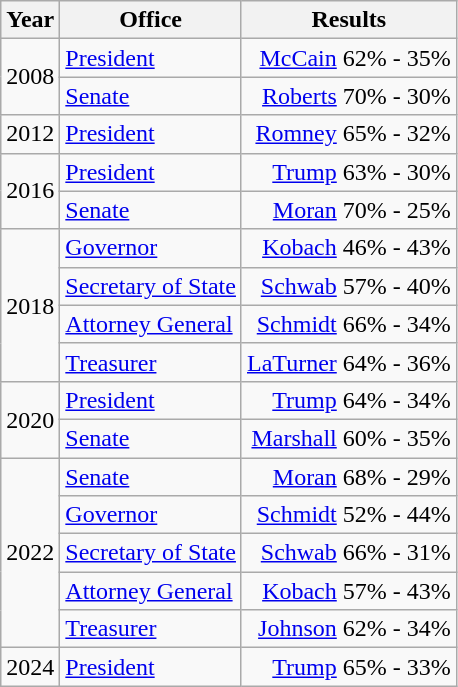<table class=wikitable>
<tr>
<th>Year</th>
<th>Office</th>
<th>Results</th>
</tr>
<tr>
<td rowspan=2>2008</td>
<td><a href='#'>President</a></td>
<td align="right" ><a href='#'>McCain</a> 62% - 35%</td>
</tr>
<tr>
<td><a href='#'>Senate</a></td>
<td align="right" ><a href='#'>Roberts</a> 70% - 30%</td>
</tr>
<tr>
<td>2012</td>
<td><a href='#'>President</a></td>
<td align="right" ><a href='#'>Romney</a> 65% - 32%</td>
</tr>
<tr>
<td rowspan=2>2016</td>
<td><a href='#'>President</a></td>
<td align="right" ><a href='#'>Trump</a> 63% - 30%</td>
</tr>
<tr>
<td><a href='#'>Senate</a></td>
<td align="right" ><a href='#'>Moran</a> 70% - 25%</td>
</tr>
<tr>
<td rowspan=4>2018</td>
<td><a href='#'>Governor</a></td>
<td align="right" ><a href='#'>Kobach</a> 46% - 43%</td>
</tr>
<tr>
<td><a href='#'>Secretary of State</a></td>
<td align="right" ><a href='#'>Schwab</a> 57% - 40%</td>
</tr>
<tr>
<td><a href='#'>Attorney General</a></td>
<td align="right" ><a href='#'>Schmidt</a> 66% - 34%</td>
</tr>
<tr>
<td><a href='#'>Treasurer</a></td>
<td align="right" ><a href='#'>LaTurner</a> 64% - 36%</td>
</tr>
<tr>
<td rowspan=2>2020</td>
<td><a href='#'>President</a></td>
<td align="right" ><a href='#'>Trump</a> 64% - 34%</td>
</tr>
<tr>
<td><a href='#'>Senate</a></td>
<td align="right" ><a href='#'>Marshall</a> 60% - 35%</td>
</tr>
<tr>
<td rowspan=5>2022</td>
<td><a href='#'>Senate</a></td>
<td align="right" ><a href='#'>Moran</a> 68% - 29%</td>
</tr>
<tr>
<td><a href='#'>Governor</a></td>
<td align="right" ><a href='#'>Schmidt</a> 52% - 44%</td>
</tr>
<tr>
<td><a href='#'>Secretary of State</a></td>
<td align="right" ><a href='#'>Schwab</a> 66% - 31%</td>
</tr>
<tr>
<td><a href='#'>Attorney General</a></td>
<td align="right" ><a href='#'>Kobach</a> 57% - 43%</td>
</tr>
<tr>
<td><a href='#'>Treasurer</a></td>
<td align="right" ><a href='#'>Johnson</a> 62% - 34%</td>
</tr>
<tr>
<td>2024</td>
<td><a href='#'>President</a></td>
<td align="right" ><a href='#'>Trump</a> 65% - 33%</td>
</tr>
</table>
